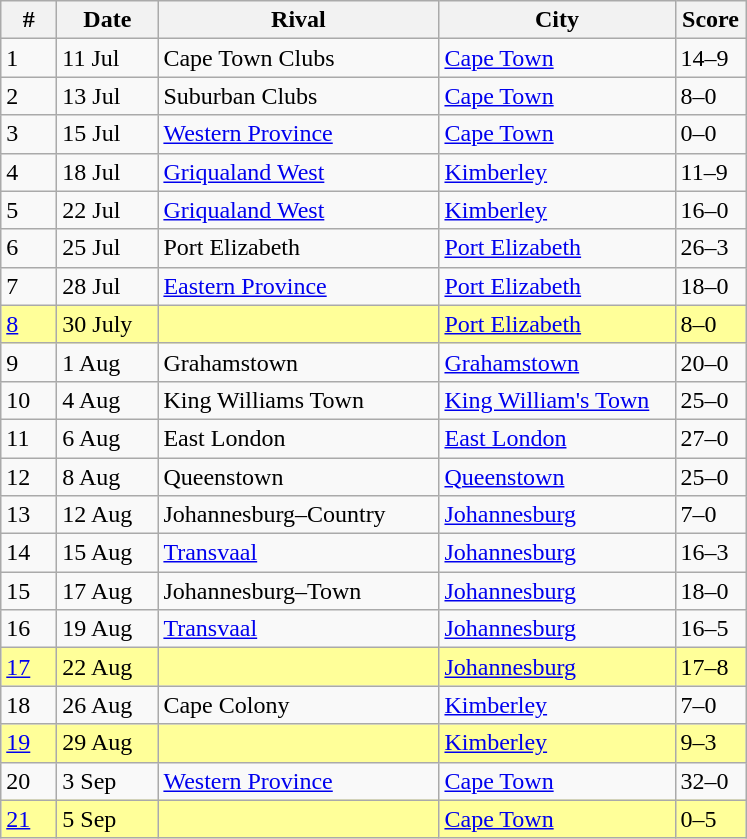<table class="wikitable sortable">
<tr>
<th width=30px>#</th>
<th width=60px>Date</th>
<th width=180px>Rival</th>
<th width=150px>City</th>
<th width=40px>Score</th>
</tr>
<tr>
<td>1</td>
<td>11 Jul</td>
<td>Cape Town Clubs</td>
<td><a href='#'>Cape Town</a></td>
<td>14–9</td>
</tr>
<tr>
<td>2</td>
<td>13 Jul</td>
<td>Suburban Clubs</td>
<td><a href='#'>Cape Town</a></td>
<td>8–0</td>
</tr>
<tr>
<td>3</td>
<td>15 Jul</td>
<td><a href='#'>Western Province</a></td>
<td><a href='#'>Cape Town</a></td>
<td>0–0</td>
</tr>
<tr>
<td>4</td>
<td>18 Jul</td>
<td><a href='#'>Griqualand West</a></td>
<td><a href='#'>Kimberley</a></td>
<td>11–9</td>
</tr>
<tr>
<td>5</td>
<td>22 Jul</td>
<td><a href='#'>Griqualand West</a></td>
<td><a href='#'>Kimberley</a></td>
<td>16–0</td>
</tr>
<tr>
<td>6</td>
<td>25 Jul</td>
<td>Port Elizabeth</td>
<td><a href='#'>Port Elizabeth</a></td>
<td>26–3</td>
</tr>
<tr>
<td>7</td>
<td>28 Jul</td>
<td><a href='#'>Eastern Province</a></td>
<td><a href='#'>Port Elizabeth</a></td>
<td>18–0</td>
</tr>
<tr bgcolor=#ffff99>
<td><a href='#'>8</a></td>
<td>30 July</td>
<td></td>
<td><a href='#'>Port Elizabeth</a></td>
<td>8–0</td>
</tr>
<tr>
<td>9</td>
<td>1 Aug</td>
<td>Grahamstown</td>
<td><a href='#'>Grahamstown</a></td>
<td>20–0</td>
</tr>
<tr>
<td>10</td>
<td>4 Aug</td>
<td>King Williams Town</td>
<td><a href='#'>King William's Town</a></td>
<td>25–0</td>
</tr>
<tr>
<td>11</td>
<td>6 Aug</td>
<td>East London</td>
<td><a href='#'>East London</a></td>
<td>27–0</td>
</tr>
<tr>
<td>12</td>
<td>8 Aug</td>
<td>Queenstown</td>
<td><a href='#'>Queenstown</a></td>
<td>25–0</td>
</tr>
<tr>
<td>13</td>
<td>12 Aug</td>
<td>Johannesburg–Country</td>
<td><a href='#'>Johannesburg</a></td>
<td>7–0</td>
</tr>
<tr>
<td>14</td>
<td>15 Aug</td>
<td><a href='#'>Transvaal</a></td>
<td><a href='#'>Johannesburg</a></td>
<td>16–3</td>
</tr>
<tr>
<td>15</td>
<td>17 Aug</td>
<td>Johannesburg–Town</td>
<td><a href='#'>Johannesburg</a></td>
<td>18–0</td>
</tr>
<tr>
<td>16</td>
<td>19 Aug</td>
<td><a href='#'>Transvaal</a></td>
<td><a href='#'>Johannesburg</a></td>
<td>16–5</td>
</tr>
<tr bgcolor=#ffff99>
<td><a href='#'>17</a></td>
<td>22 Aug</td>
<td></td>
<td><a href='#'>Johannesburg</a></td>
<td>17–8</td>
</tr>
<tr>
<td>18</td>
<td>26 Aug</td>
<td>Cape Colony</td>
<td><a href='#'>Kimberley</a></td>
<td>7–0</td>
</tr>
<tr bgcolor=#ffff99>
<td><a href='#'>19</a></td>
<td>29 Aug</td>
<td></td>
<td><a href='#'>Kimberley</a></td>
<td>9–3</td>
</tr>
<tr>
<td>20</td>
<td>3 Sep</td>
<td><a href='#'>Western Province</a></td>
<td><a href='#'>Cape Town</a></td>
<td>32–0</td>
</tr>
<tr bgcolor=#ffff99>
<td><a href='#'>21</a></td>
<td>5 Sep</td>
<td></td>
<td><a href='#'>Cape Town</a></td>
<td>0–5</td>
</tr>
</table>
